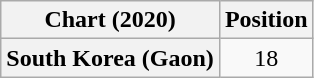<table class="wikitable plainrowheaders" style="text-align:center">
<tr>
<th scope="col">Chart (2020)</th>
<th scope="col">Position</th>
</tr>
<tr>
<th scope="row">South Korea (Gaon)</th>
<td>18</td>
</tr>
</table>
